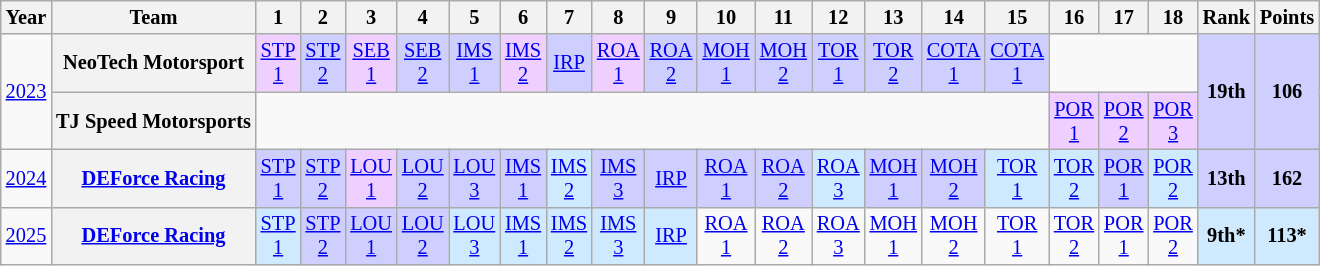<table class="wikitable" style="text-align:center; font-size:85%">
<tr>
<th>Year</th>
<th>Team</th>
<th>1</th>
<th>2</th>
<th>3</th>
<th>4</th>
<th>5</th>
<th>6</th>
<th>7</th>
<th>8</th>
<th>9</th>
<th>10</th>
<th>11</th>
<th>12</th>
<th>13</th>
<th>14</th>
<th>15</th>
<th>16</th>
<th>17</th>
<th>18</th>
<th>Rank</th>
<th>Points</th>
</tr>
<tr>
<td rowspan="2"><a href='#'>2023</a></td>
<th nowrap>NeoTech Motorsport</th>
<td style="background:#EFCFFF;"><a href='#'>STP<br>1</a><br></td>
<td style="background:#CFCFFF;"><a href='#'>STP<br>2</a><br></td>
<td style="background:#EFCFFF;"><a href='#'>SEB<br>1</a><br></td>
<td style="background:#CFCFFF;"><a href='#'>SEB<br>2</a><br></td>
<td style="background:#CFCFFF;"><a href='#'>IMS<br>1</a><br></td>
<td style="background:#EFCFFF;"><a href='#'>IMS<br>2</a><br></td>
<td style="background:#CFCFFF;"><a href='#'>IRP</a><br></td>
<td style="background:#EFCFFF;"><a href='#'>ROA<br>1</a><br></td>
<td style="background:#CFCFFF;"><a href='#'>ROA<br>2</a><br></td>
<td style="background:#CFCFFF;"><a href='#'>MOH<br>1</a><br></td>
<td style="background:#CFCFFF;"><a href='#'>MOH<br>2</a><br></td>
<td style="background:#CFCFFF;"><a href='#'>TOR<br>1</a><br></td>
<td style="background:#CFCFFF;"><a href='#'>TOR<br>2</a><br></td>
<td style="background:#CFCFFF;"><a href='#'>COTA<br>1</a><br></td>
<td style="background:#CFCFFF;"><a href='#'>COTA<br>1</a><br></td>
<td colspan="3"></td>
<th style="background:#CFCFFF;" rowspan="2">19th</th>
<th style="background:#CFCFFF;" rowspan="2">106</th>
</tr>
<tr>
<th nowrap>TJ Speed Motorsports</th>
<td colspan="15"></td>
<td style="background:#EFCFFF;"><a href='#'>POR<br>1</a><br></td>
<td style="background:#EFCFFF;"><a href='#'>POR<br>2</a><br></td>
<td style="background:#EFCFFF;"><a href='#'>POR<br>3</a><br></td>
</tr>
<tr>
<td><a href='#'>2024</a></td>
<th nowrap><a href='#'>DEForce Racing</a></th>
<td style="background:#CFCFFF;"><a href='#'>STP<br>1</a><br></td>
<td style="background:#CFCFFF;"><a href='#'>STP<br>2</a><br></td>
<td style="background:#EFCFFF;"><a href='#'>LOU<br>1</a><br></td>
<td style="background:#CFCFFF;"><a href='#'>LOU<br>2</a><br></td>
<td style="background:#CFCFFF;"><a href='#'>LOU<br>3</a><br></td>
<td style="background:#CFCFFF;"><a href='#'>IMS<br>1</a><br></td>
<td style="background:#CFEAFF;"><a href='#'>IMS<br>2</a><br></td>
<td style="background:#CFCFFF;"><a href='#'>IMS<br>3</a><br></td>
<td style="background:#CFCFFF;"><a href='#'>IRP</a><br></td>
<td style="background:#CFCFFF;"><a href='#'>ROA<br>1</a><br></td>
<td style="background:#CFCFFF;"><a href='#'>ROA<br>2</a><br></td>
<td style="background:#CFEAFF;"><a href='#'>ROA<br>3</a><br></td>
<td style="background:#CFCFFF;"><a href='#'>MOH<br>1</a><br></td>
<td style="background:#CFCFFF;"><a href='#'>MOH<br>2</a><br></td>
<td style="background:#CFEAFF;"><a href='#'>TOR<br>1</a><br></td>
<td style="background:#CFEAFF;"><a href='#'>TOR<br>2</a><br></td>
<td style="background:#CFCFFF;"><a href='#'>POR<br>1</a><br></td>
<td style="background:#CFEAFF;"><a href='#'>POR<br>2</a><br></td>
<th style="background:#CFCFFF;">13th</th>
<th style="background:#CFCFFF;">162</th>
</tr>
<tr>
<td><a href='#'>2025</a></td>
<th nowrap><a href='#'>DEForce Racing</a></th>
<td style="background:#CFEAFF;"><a href='#'>STP<br>1</a><br></td>
<td style="background:#CFCFFF;"><a href='#'>STP<br>2</a><br></td>
<td style="background:#CFCFFF;"><a href='#'>LOU<br>1</a><br></td>
<td style="background:#CFCFFF;"><a href='#'>LOU<br>2</a><br></td>
<td style="background:#CFEAFF;"><a href='#'>LOU<br>3</a><br></td>
<td style="background:#CFEAFF;"><a href='#'>IMS<br>1</a><br></td>
<td style="background:#CFEAFF;"><a href='#'>IMS<br>2</a><br></td>
<td style="background:#CFEAFF;"><a href='#'>IMS<br>3</a><br></td>
<td style="background:#CFEAFF;"><a href='#'>IRP</a><br></td>
<td style="background:#;"><a href='#'>ROA<br>1</a><br></td>
<td style="background:#;"><a href='#'>ROA<br>2</a><br></td>
<td style="background:#;"><a href='#'>ROA<br>3</a><br></td>
<td style="background:#;"><a href='#'>MOH<br>1</a><br></td>
<td style="background:#;"><a href='#'>MOH<br>2</a><br></td>
<td style="background:#;"><a href='#'>TOR<br>1</a><br></td>
<td style="background:#;"><a href='#'>TOR<br>2</a><br></td>
<td style="background:#;"><a href='#'>POR<br>1</a><br></td>
<td style="background:#;"><a href='#'>POR<br>2</a><br></td>
<th style="background:#CFEAFF;">9th*</th>
<th style="background:#CFEAFF;">113*</th>
</tr>
</table>
